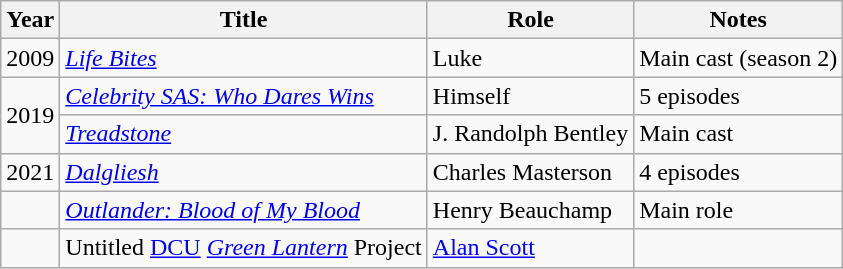<table class="wikitable sortable">
<tr>
<th>Year</th>
<th>Title</th>
<th>Role</th>
<th class="unsortable">Notes</th>
</tr>
<tr>
<td>2009</td>
<td><em><a href='#'>Life Bites</a></em></td>
<td>Luke</td>
<td>Main cast (season 2)</td>
</tr>
<tr>
<td rowspan="2">2019</td>
<td><em><a href='#'>Celebrity SAS: Who Dares Wins</a></em></td>
<td>Himself</td>
<td>5 episodes</td>
</tr>
<tr>
<td><em><a href='#'>Treadstone</a></em></td>
<td>J. Randolph Bentley</td>
<td>Main cast</td>
</tr>
<tr>
<td>2021</td>
<td><em><a href='#'>Dalgliesh</a></em></td>
<td>Charles Masterson</td>
<td>4 episodes</td>
</tr>
<tr>
<td></td>
<td><em><a href='#'>Outlander: Blood of My Blood</a></em></td>
<td>Henry Beauchamp</td>
<td>Main role</td>
</tr>
<tr>
<td></td>
<td>Untitled <a href='#'>DCU</a> <em><a href='#'>Green Lantern</a></em> Project</td>
<td><a href='#'>Alan Scott</a></td>
</tr>
</table>
